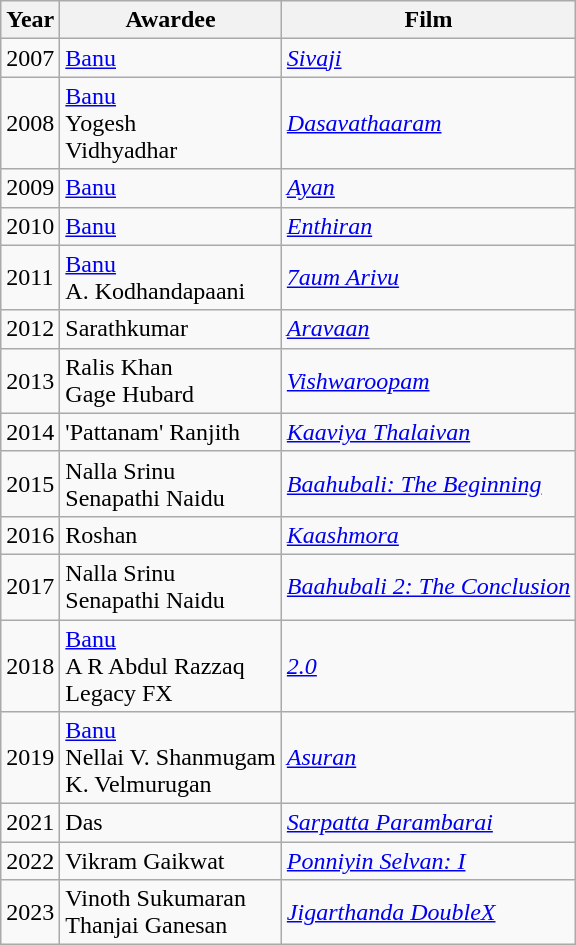<table class="wikitable">
<tr>
<th>Year</th>
<th>Awardee</th>
<th>Film</th>
</tr>
<tr>
<td>2007</td>
<td><a href='#'>Banu</a></td>
<td><em><a href='#'>Sivaji</a></em></td>
</tr>
<tr>
<td>2008</td>
<td><a href='#'>Banu</a><br>Yogesh<br>Vidhyadhar</td>
<td><em><a href='#'>Dasavathaaram</a></em></td>
</tr>
<tr>
<td>2009</td>
<td><a href='#'>Banu</a></td>
<td><em><a href='#'>Ayan</a></em></td>
</tr>
<tr>
<td>2010</td>
<td><a href='#'>Banu</a></td>
<td><em><a href='#'>Enthiran</a></em></td>
</tr>
<tr>
<td>2011</td>
<td><a href='#'>Banu</a><br>A. Kodhandapaani</td>
<td><em><a href='#'>7aum Arivu</a></em></td>
</tr>
<tr>
<td>2012</td>
<td>Sarathkumar</td>
<td><em><a href='#'>Aravaan</a></em></td>
</tr>
<tr>
<td>2013</td>
<td>Ralis Khan<br>Gage Hubard</td>
<td><em><a href='#'>Vishwaroopam</a></em></td>
</tr>
<tr>
<td>2014</td>
<td>'Pattanam' Ranjith</td>
<td><em><a href='#'>Kaaviya Thalaivan</a></em></td>
</tr>
<tr>
<td>2015</td>
<td>Nalla Srinu<br>Senapathi Naidu</td>
<td><em><a href='#'>Baahubali: The Beginning</a></em></td>
</tr>
<tr>
<td>2016</td>
<td>Roshan</td>
<td><em><a href='#'>Kaashmora</a></em></td>
</tr>
<tr>
<td>2017</td>
<td>Nalla Srinu<br>Senapathi Naidu</td>
<td><em><a href='#'>Baahubali 2: The Conclusion</a></em></td>
</tr>
<tr>
<td>2018</td>
<td><a href='#'>Banu</a><br>A R Abdul Razzaq<br>Legacy FX</td>
<td><em><a href='#'>2.0</a></em></td>
</tr>
<tr>
<td>2019</td>
<td><a href='#'>Banu</a><br> Nellai V. Shanmugam<br>K. Velmurugan</td>
<td><em><a href='#'>Asuran</a></em></td>
</tr>
<tr>
<td>2021</td>
<td>Das</td>
<td><em><a href='#'>Sarpatta Parambarai</a></em></td>
</tr>
<tr>
<td>2022</td>
<td>Vikram Gaikwat</td>
<td><em><a href='#'>Ponniyin Selvan: I</a></em></td>
</tr>
<tr>
<td>2023</td>
<td>Vinoth Sukumaran<br> Thanjai Ganesan</td>
<td><em><a href='#'>Jigarthanda DoubleX</a></em></td>
</tr>
</table>
